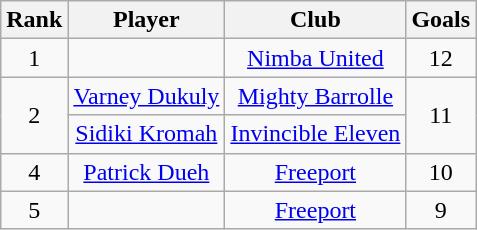<table class="wikitable sortable" style="text-align:center">
<tr>
<th>Rank</th>
<th>Player</th>
<th>Club</th>
<th>Goals</th>
</tr>
<tr>
<td>1</td>
<td></td>
<td><a href='#'>Nimba United</a></td>
<td>12</td>
</tr>
<tr>
<td rowspan=2>2</td>
<td><a href='#'>Varney Dukuly</a></td>
<td><a href='#'>Mighty Barrolle</a></td>
<td rowspan=2>11</td>
</tr>
<tr>
<td><a href='#'>Sidiki Kromah</a></td>
<td><a href='#'>Invincible Eleven</a></td>
</tr>
<tr>
<td>4</td>
<td><a href='#'>Patrick Dueh</a></td>
<td><a href='#'>Freeport</a></td>
<td>10</td>
</tr>
<tr>
<td>5</td>
<td></td>
<td><a href='#'>Freeport</a></td>
<td>9</td>
</tr>
</table>
